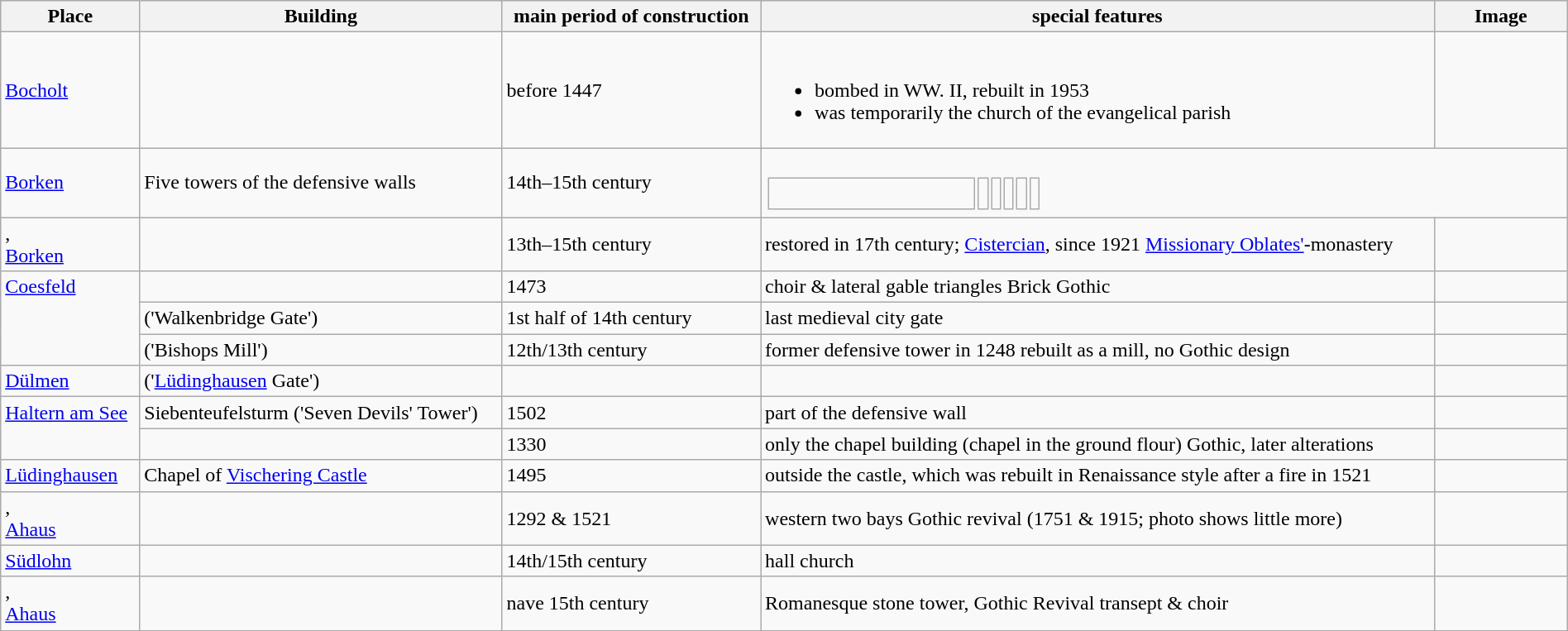<table class="wikitable"  style="border:2px; width:100%;">
<tr>
<th>Place</th>
<th>Building</th>
<th>main period of construction</th>
<th>special features</th>
<th style="width:100px;">Image</th>
</tr>
<tr>
<td><a href='#'>Bocholt</a></td>
<td></td>
<td>before 1447</td>
<td><br><ul><li>bombed in WW. II, rebuilt in 1953</li><li>was temporarily the church of the evangelical parish</li></ul></td>
<td></td>
</tr>
<tr>
<td><a href='#'>Borken</a></td>
<td>Five towers of the defensive walls</td>
<td>14th–15th century</td>
<td colspan="2"><br><table>
<tr>
<td style="width:80%;"> </td>
<td></td>
<td></td>
<td></td>
<td></td>
<td></td>
</tr>
</table>
</td>
</tr>
<tr>
<td>,<br><a href='#'>Borken</a></td>
<td></td>
<td>13th–15th century</td>
<td>restored in 17th century; <a href='#'>Cistercian</a>, since 1921 <a href='#'>Missionary Oblates'</a>-monastery</td>
<td></td>
</tr>
<tr>
<td rowspan="3" style="vertical-align:top;"><a href='#'>Coesfeld</a></td>
<td></td>
<td>1473</td>
<td>choir & lateral gable triangles Brick Gothic</td>
<td></td>
</tr>
<tr>
<td> ('Walkenbridge Gate')</td>
<td>1st half of 14th century</td>
<td>last medieval city gate</td>
<td></td>
</tr>
<tr>
<td> ('Bishops Mill')</td>
<td>12th/13th century</td>
<td>former defensive tower in 1248 rebuilt as a mill, no Gothic design</td>
<td></td>
</tr>
<tr>
<td><a href='#'>Dülmen</a></td>
<td> ('<a href='#'>Lüdinghausen</a> Gate')</td>
<td></td>
<td></td>
<td></td>
</tr>
<tr>
<td rowspan=2 valign=top><a href='#'>Haltern am See</a></td>
<td>Siebenteufelsturm ('Seven Devils' Tower')</td>
<td>1502</td>
<td>part of the defensive wall</td>
<td></td>
</tr>
<tr>
<td></td>
<td>1330</td>
<td>only the chapel building (chapel in the ground flour) Gothic, later alterations</td>
<td></td>
</tr>
<tr>
<td><a href='#'>Lüdinghausen</a></td>
<td>Chapel of <a href='#'>Vischering Castle</a></td>
<td>1495</td>
<td>outside the castle, which was rebuilt in Renaissance style after a fire in 1521</td>
<td></td>
</tr>
<tr>
<td>,<br><a href='#'>Ahaus</a></td>
<td></td>
<td>1292 & 1521</td>
<td>western two bays Gothic revival (1751 & 1915; photo shows little more)</td>
<td></td>
</tr>
<tr>
<td><a href='#'>Südlohn</a></td>
<td></td>
<td>14th/15th century</td>
<td>hall church</td>
<td></td>
</tr>
<tr>
<td>,<br><a href='#'>Ahaus</a></td>
<td></td>
<td>nave 15th century</td>
<td>Romanesque stone tower,  Gothic Revival transept & choir</td>
<td></td>
</tr>
</table>
